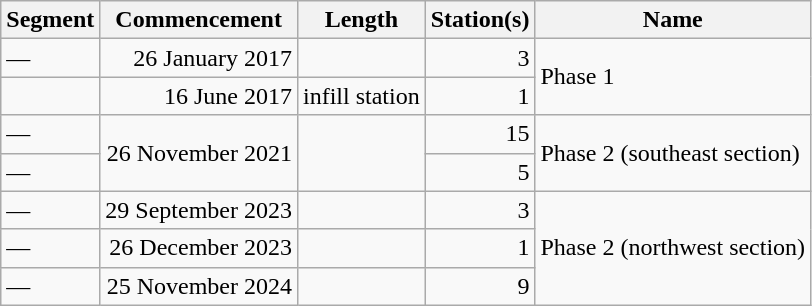<table class="wikitable" style="border-collapse: collapse; text-align: right;">
<tr>
<th>Segment</th>
<th>Commencement</th>
<th>Length</th>
<th>Station(s)</th>
<th>Name</th>
</tr>
<tr>
<td style="text-align: left;"> —<br> </td>
<td>26 January 2017</td>
<td></td>
<td>3</td>
<td rowspan="2" style="text-align: left;">Phase 1</td>
</tr>
<tr>
<td style="text-align: left;"></td>
<td>16 June 2017</td>
<td>infill station</td>
<td>1</td>
</tr>
<tr>
<td style="text-align: left;"> —<br> </td>
<td rowspan="2">26 November 2021</td>
<td rowspan="2"></td>
<td>15</td>
<td rowspan="2" style="text-align: left;">Phase 2 (southeast section)</td>
</tr>
<tr>
<td style="text-align: left;"> —<br> </td>
<td>5</td>
</tr>
<tr>
<td style="text-align: left;"> — </td>
<td>29 September 2023</td>
<td></td>
<td>3</td>
<td rowspan="3">Phase 2 (northwest section)</td>
</tr>
<tr>
<td style="text-align: left;"> — </td>
<td>26 December 2023</td>
<td></td>
<td>1</td>
</tr>
<tr>
<td style="text-align: left;"> — </td>
<td>25 November 2024</td>
<td></td>
<td>9</td>
</tr>
</table>
